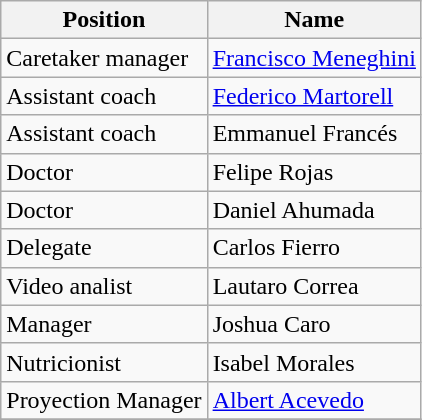<table class="wikitable">
<tr>
<th>Position</th>
<th>Name</th>
</tr>
<tr>
<td>Caretaker manager</td>
<td> <a href='#'>Francisco Meneghini</a></td>
</tr>
<tr>
<td>Assistant coach</td>
<td> <a href='#'>Federico Martorell</a></td>
</tr>
<tr>
<td>Assistant coach</td>
<td> Emmanuel Francés</td>
</tr>
<tr>
<td>Doctor</td>
<td> Felipe Rojas</td>
</tr>
<tr>
<td>Doctor</td>
<td> Daniel Ahumada</td>
</tr>
<tr>
<td>Delegate</td>
<td> Carlos Fierro</td>
</tr>
<tr>
<td>Video analist</td>
<td> Lautaro Correa</td>
</tr>
<tr>
<td>Manager</td>
<td> Joshua Caro</td>
</tr>
<tr>
<td>Nutricionist</td>
<td> Isabel Morales</td>
</tr>
<tr>
<td>Proyection Manager</td>
<td> <a href='#'>Albert Acevedo</a></td>
</tr>
<tr>
</tr>
</table>
